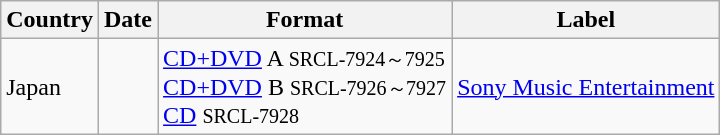<table class="wikitable">
<tr>
<th>Country</th>
<th>Date</th>
<th>Format</th>
<th>Label</th>
</tr>
<tr>
<td>Japan</td>
<td></td>
<td><a href='#'>CD+DVD</a> A <small>SRCL-7924～7925</small><br> <a href='#'>CD+DVD</a> B <small>SRCL-7926～7927</small><br><a href='#'>CD</a> <small>SRCL-7928</small></td>
<td><a href='#'>Sony Music Entertainment</a></td>
</tr>
</table>
